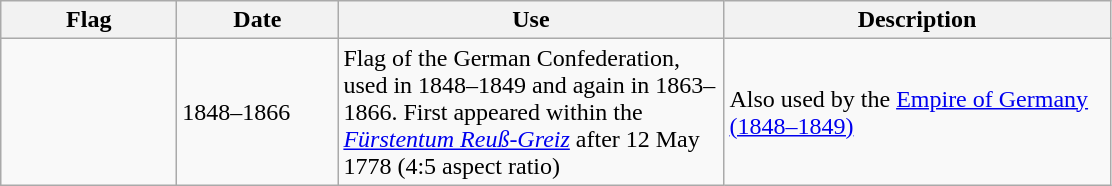<table class="wikitable">
<tr>
<th style="width:110px">Flag</th>
<th style="width:100px">Date</th>
<th style="width:250px">Use</th>
<th style="width:250px">Description</th>
</tr>
<tr>
<td></td>
<td>1848–1866</td>
<td>Flag of the German Confederation, used in 1848–1849 and again in 1863–1866. First appeared within the <a href='#'><em>Fürstentum Reuß-Greiz</em></a> after 12 May 1778 (4:5 aspect ratio)</td>
<td>Also used by the <a href='#'>Empire of Germany (1848–1849)</a></td>
</tr>
</table>
